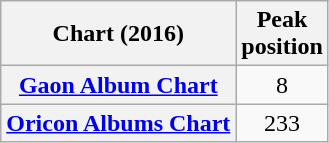<table class="wikitable plainrowheaders sortable" style="text-align:center;" border="1">
<tr>
<th scope="col">Chart (2016)</th>
<th scope="col">Peak<br>position</th>
</tr>
<tr>
<th scope="row"><a href='#'>Gaon Album Chart</a></th>
<td>8</td>
</tr>
<tr>
<th scope="row"><a href='#'>Oricon Albums Chart</a></th>
<td>233</td>
</tr>
</table>
